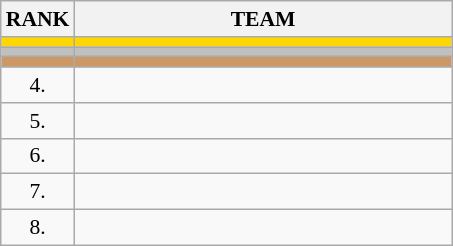<table class="wikitable" style="border-collapse: collapse; font-size: 90%;">
<tr>
<th>RANK</th>
<th align="left" style="width: 17em">TEAM</th>
</tr>
<tr bgcolor=gold>
<td align="center"></td>
<td></td>
</tr>
<tr bgcolor=silver>
<td align="center"></td>
<td></td>
</tr>
<tr bgcolor=cc9966>
<td align="center"></td>
<td></td>
</tr>
<tr>
<td align="center">4.</td>
<td></td>
</tr>
<tr>
<td align="center">5.</td>
<td></td>
</tr>
<tr>
<td align="center">6.</td>
<td></td>
</tr>
<tr>
<td align="center">7.</td>
<td></td>
</tr>
<tr>
<td align="center">8.</td>
<td></td>
</tr>
</table>
